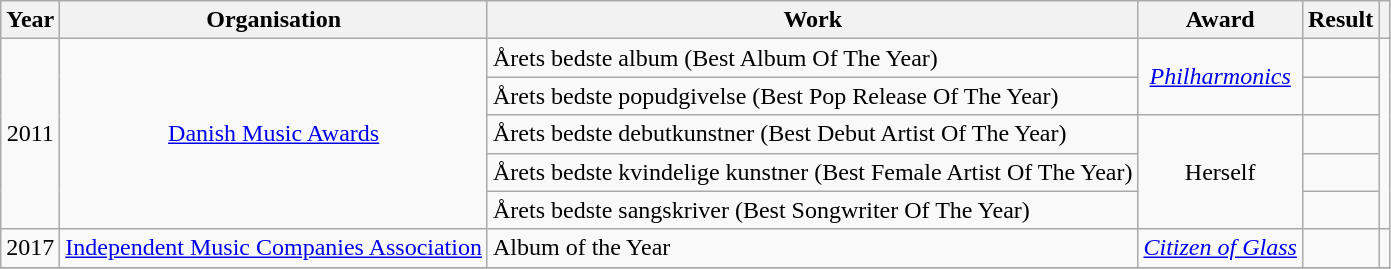<table class="wikitable">
<tr>
<th scope="row">Year</th>
<th scope="row">Organisation</th>
<th scope="row">Work</th>
<th scope="row">Award</th>
<th scope="row">Result</th>
<th scope="row"></th>
</tr>
<tr>
<td rowspan="5" align="center">2011</td>
<td rowspan="5" align="center"><a href='#'>Danish Music Awards</a></td>
<td>Årets bedste album (Best Album Of The Year)</td>
<td rowspan="2" align="center"><em><a href='#'>Philharmonics</a></em></td>
<td></td>
<td rowspan="5" align="center"></td>
</tr>
<tr>
<td>Årets bedste popudgivelse (Best Pop Release Of The Year)</td>
<td></td>
</tr>
<tr>
<td>Årets bedste debutkunstner (Best Debut Artist Of The Year)</td>
<td rowspan="3" align="center">Herself</td>
<td></td>
</tr>
<tr>
<td>Årets bedste kvindelige kunstner (Best Female Artist Of The Year)</td>
<td></td>
</tr>
<tr>
<td>Årets bedste sangskriver (Best Songwriter Of The Year)</td>
<td></td>
</tr>
<tr>
<td>2017</td>
<td><a href='#'>Independent Music Companies Association</a></td>
<td>Album of the Year</td>
<td><em><a href='#'>Citizen of Glass</a></em></td>
<td></td>
<td style="text-align:center;"></td>
</tr>
<tr>
</tr>
</table>
